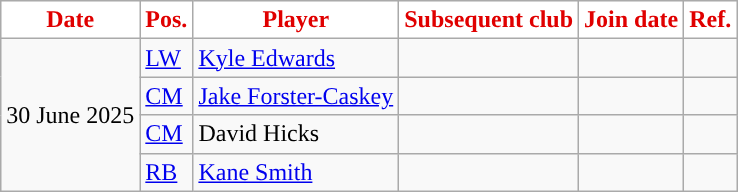<table class="wikitable plainrowheaders sortable">
<tr>
<th style="background:white; color:#E00000; ">Date</th>
<th style="background:white; color:#E00000; ">Pos.</th>
<th style="background:white; color:#E00000; ">Player</th>
<th style="background:white; color:#E00000; ">Subsequent club</th>
<th style="background:white; color:#E00000; ">Join date</th>
<th style="background:white; color:#E00000; ">Ref.</th>
</tr>
<tr>
<td rowspan="4">30 June 2025</td>
<td><a href='#'>LW</a></td>
<td> <a href='#'>Kyle Edwards</a></td>
<td></td>
<td></td>
<td></td>
</tr>
<tr>
<td><a href='#'>CM</a></td>
<td> <a href='#'>Jake Forster-Caskey</a></td>
<td></td>
<td></td>
<td></td>
</tr>
<tr>
<td><a href='#'>CM</a></td>
<td> David Hicks</td>
<td></td>
<td></td>
<td></td>
</tr>
<tr>
<td><a href='#'>RB</a></td>
<td> <a href='#'>Kane Smith</a></td>
<td></td>
<td></td>
<td></td>
</tr>
</table>
